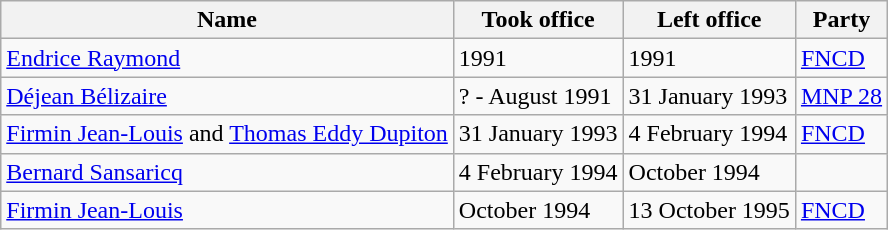<table class="wikitable">
<tr>
<th>Name</th>
<th>Took office</th>
<th>Left office</th>
<th>Party</th>
</tr>
<tr>
<td><a href='#'>Endrice Raymond</a></td>
<td>1991</td>
<td>1991</td>
<td><a href='#'>FNCD</a></td>
</tr>
<tr>
<td><a href='#'>Déjean Bélizaire</a></td>
<td>? - August 1991</td>
<td>31 January 1993</td>
<td><a href='#'>MNP 28</a></td>
</tr>
<tr>
<td><a href='#'>Firmin Jean-Louis</a> and <a href='#'>Thomas Eddy Dupiton</a></td>
<td>31 January 1993</td>
<td>4 February 1994</td>
<td><a href='#'>FNCD</a></td>
</tr>
<tr>
<td><a href='#'>Bernard Sansaricq</a></td>
<td>4 February 1994</td>
<td>October 1994</td>
<td></td>
</tr>
<tr>
<td><a href='#'>Firmin Jean-Louis</a></td>
<td>October 1994</td>
<td>13 October 1995</td>
<td><a href='#'>FNCD</a></td>
</tr>
</table>
